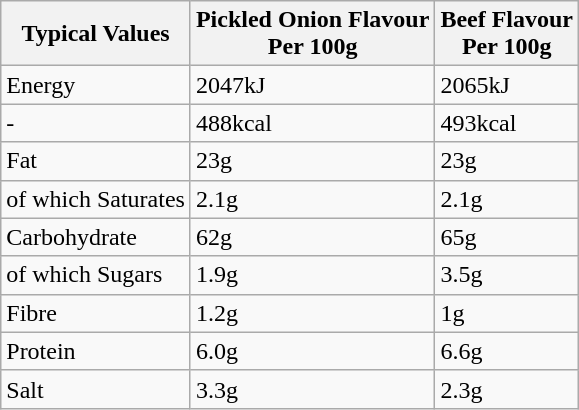<table class="wikitable">
<tr>
<th>Typical Values</th>
<th>Pickled Onion Flavour<br>Per 100g</th>
<th>Beef Flavour<br>Per 100g</th>
</tr>
<tr>
<td>Energy</td>
<td>2047kJ</td>
<td>2065kJ</td>
</tr>
<tr>
<td>-</td>
<td>488kcal</td>
<td>493kcal</td>
</tr>
<tr>
<td>Fat</td>
<td>23g</td>
<td>23g</td>
</tr>
<tr>
<td>of which Saturates</td>
<td>2.1g</td>
<td>2.1g</td>
</tr>
<tr>
<td>Carbohydrate</td>
<td>62g</td>
<td>65g</td>
</tr>
<tr>
<td>of which Sugars</td>
<td>1.9g</td>
<td>3.5g</td>
</tr>
<tr>
<td>Fibre</td>
<td>1.2g</td>
<td>1g</td>
</tr>
<tr>
<td>Protein</td>
<td>6.0g</td>
<td>6.6g</td>
</tr>
<tr>
<td>Salt</td>
<td>3.3g</td>
<td>2.3g</td>
</tr>
</table>
